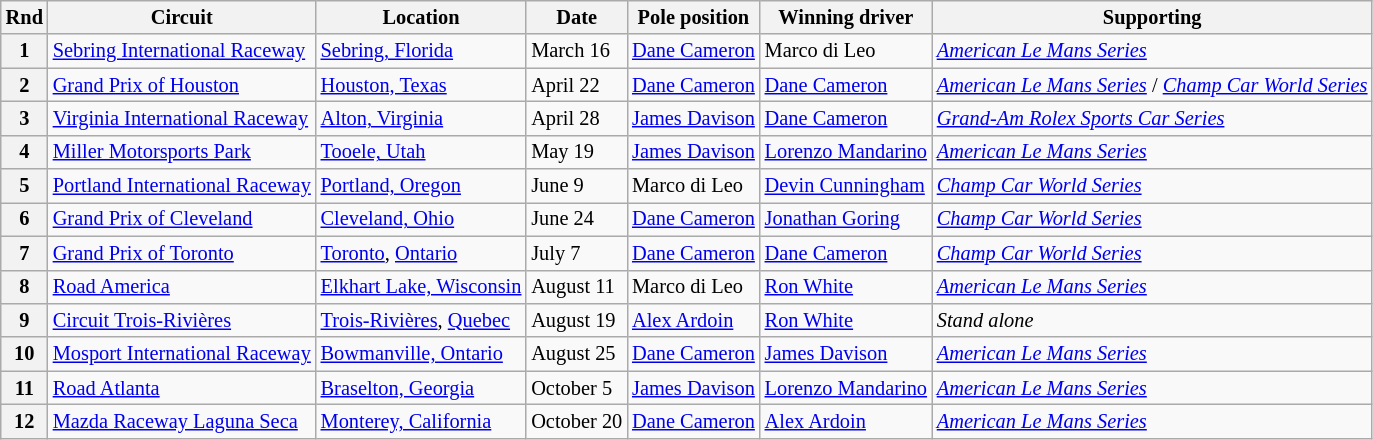<table class="wikitable" style="font-size: 85%;">
<tr>
<th Round>Rnd</th>
<th>Circuit</th>
<th>Location</th>
<th>Date</th>
<th>Pole position</th>
<th>Winning driver</th>
<th>Supporting</th>
</tr>
<tr>
<th>1</th>
<td> <a href='#'>Sebring International Raceway</a></td>
<td><a href='#'>Sebring, Florida</a></td>
<td>March 16</td>
<td> <a href='#'>Dane Cameron</a></td>
<td> Marco di Leo</td>
<td><em><a href='#'>American Le Mans Series</a></em></td>
</tr>
<tr>
<th>2</th>
<td> <a href='#'>Grand Prix of Houston</a></td>
<td><a href='#'>Houston, Texas</a></td>
<td>April 22</td>
<td> <a href='#'>Dane Cameron</a></td>
<td> <a href='#'>Dane Cameron</a></td>
<td><em><a href='#'>American Le Mans Series</a></em> / <em><a href='#'>Champ Car World Series</a></em></td>
</tr>
<tr>
<th>3</th>
<td> <a href='#'>Virginia International Raceway</a></td>
<td><a href='#'>Alton, Virginia</a></td>
<td>April 28</td>
<td> <a href='#'>James Davison</a></td>
<td> <a href='#'>Dane Cameron</a></td>
<td><em><a href='#'>Grand-Am Rolex Sports Car Series</a></em></td>
</tr>
<tr>
<th>4</th>
<td> <a href='#'>Miller Motorsports Park</a></td>
<td><a href='#'>Tooele, Utah</a></td>
<td>May 19</td>
<td> <a href='#'>James Davison</a></td>
<td> <a href='#'>Lorenzo Mandarino</a></td>
<td><em><a href='#'>American Le Mans Series</a></em></td>
</tr>
<tr>
<th>5</th>
<td> <a href='#'>Portland International Raceway</a></td>
<td><a href='#'>Portland, Oregon</a></td>
<td>June 9</td>
<td> Marco di Leo</td>
<td> <a href='#'>Devin Cunningham</a></td>
<td><em><a href='#'>Champ Car World Series</a></em></td>
</tr>
<tr>
<th>6</th>
<td> <a href='#'>Grand Prix of Cleveland</a></td>
<td><a href='#'>Cleveland, Ohio</a></td>
<td>June 24</td>
<td> <a href='#'>Dane Cameron</a></td>
<td> <a href='#'>Jonathan Goring</a></td>
<td><em><a href='#'>Champ Car World Series</a></em></td>
</tr>
<tr>
<th>7</th>
<td> <a href='#'>Grand Prix of Toronto</a></td>
<td><a href='#'>Toronto</a>, <a href='#'>Ontario</a></td>
<td>July 7</td>
<td> <a href='#'>Dane Cameron</a></td>
<td> <a href='#'>Dane Cameron</a></td>
<td><em><a href='#'>Champ Car World Series</a></em></td>
</tr>
<tr>
<th>8</th>
<td> <a href='#'>Road America</a></td>
<td><a href='#'>Elkhart Lake, Wisconsin</a></td>
<td>August 11</td>
<td> Marco di Leo</td>
<td> <a href='#'>Ron White</a></td>
<td><em><a href='#'>American Le Mans Series</a></em></td>
</tr>
<tr>
<th>9</th>
<td> <a href='#'>Circuit Trois-Rivières</a></td>
<td><a href='#'>Trois-Rivières</a>, <a href='#'>Quebec</a></td>
<td>August 19</td>
<td> <a href='#'>Alex Ardoin</a></td>
<td> <a href='#'>Ron White</a></td>
<td><em>Stand alone</em></td>
</tr>
<tr>
<th>10</th>
<td> <a href='#'>Mosport International Raceway</a></td>
<td><a href='#'>Bowmanville, Ontario</a></td>
<td>August 25</td>
<td> <a href='#'>Dane Cameron</a></td>
<td> <a href='#'>James Davison</a></td>
<td><em><a href='#'>American Le Mans Series</a></em></td>
</tr>
<tr>
<th>11</th>
<td> <a href='#'>Road Atlanta</a></td>
<td><a href='#'>Braselton, Georgia</a></td>
<td>October 5</td>
<td> <a href='#'>James Davison</a></td>
<td> <a href='#'>Lorenzo Mandarino</a></td>
<td><em><a href='#'>American Le Mans Series</a></em></td>
</tr>
<tr>
<th>12</th>
<td> <a href='#'>Mazda Raceway Laguna Seca</a></td>
<td><a href='#'>Monterey, California</a></td>
<td>October 20</td>
<td> <a href='#'>Dane Cameron</a></td>
<td> <a href='#'>Alex Ardoin</a></td>
<td><em><a href='#'>American Le Mans Series</a></em></td>
</tr>
</table>
